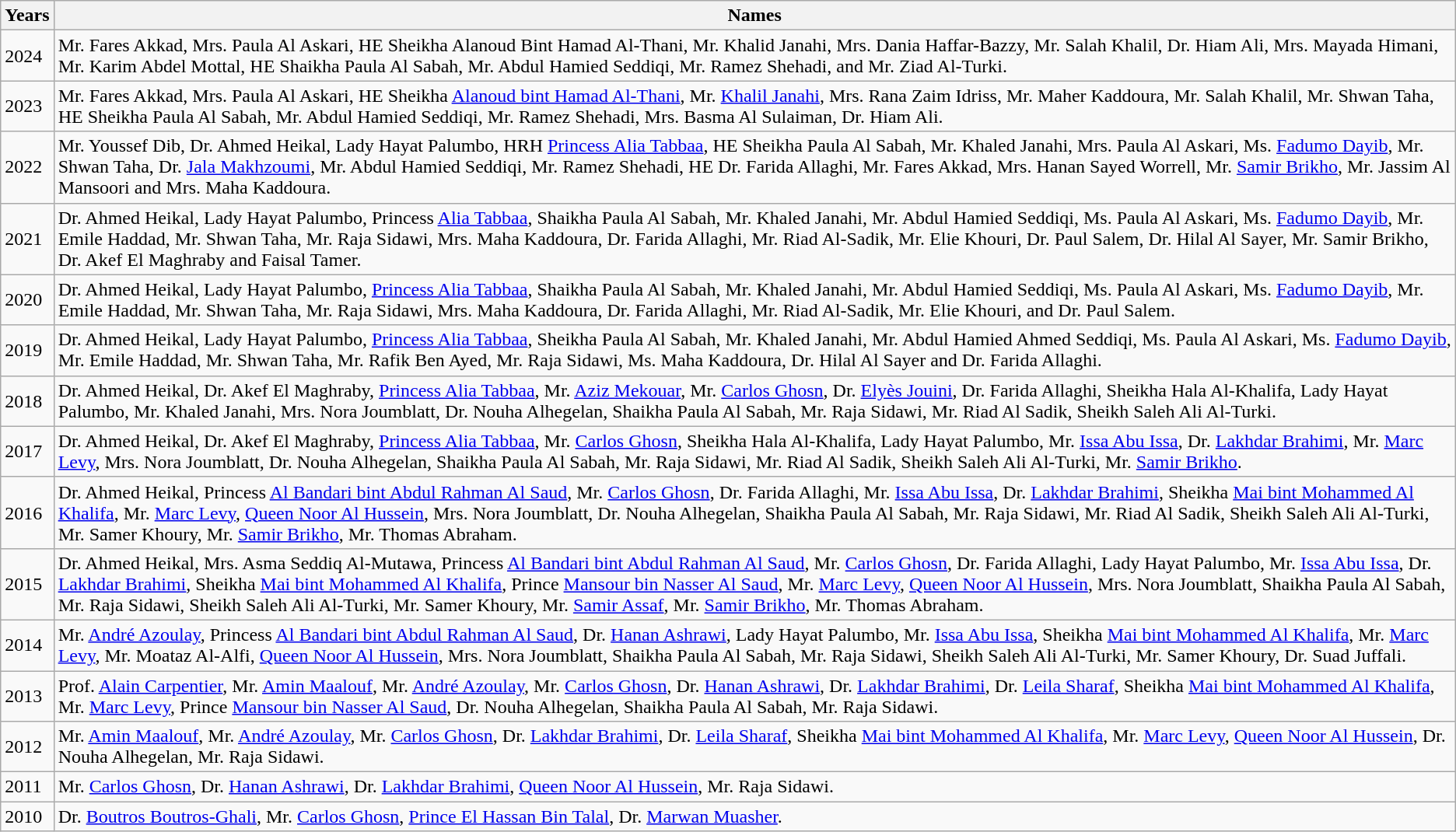<table class="wikitable">
<tr>
<th>Years</th>
<th>Names</th>
</tr>
<tr>
<td>2024</td>
<td>Mr. Fares Akkad, Mrs. Paula Al Askari, HE Sheikha Alanoud Bint Hamad Al-Thani, Mr. Khalid Janahi, Mrs. Dania Haffar-Bazzy, Mr. Salah Khalil, Dr. Hiam Ali, Mrs. Mayada Himani, Mr. Karim Abdel Mottal, HE Shaikha Paula Al Sabah, Mr. Abdul Hamied Seddiqi, Mr. Ramez Shehadi, and Mr. Ziad Al-Turki.</td>
</tr>
<tr>
<td>2023</td>
<td>Mr. Fares Akkad, Mrs. Paula Al Askari, HE Sheikha <a href='#'>Alanoud bint Hamad Al-Thani</a>, Mr. <a href='#'>Khalil Janahi</a>, Mrs. Rana Zaim Idriss, Mr. Maher Kaddoura, Mr. Salah Khalil, Mr. Shwan Taha, HE Sheikha Paula Al Sabah, Mr. Abdul Hamied Seddiqi, Mr. Ramez Shehadi, Mrs. Basma Al Sulaiman, Dr. Hiam Ali.</td>
</tr>
<tr>
<td>2022</td>
<td>Mr. Youssef Dib, Dr. Ahmed Heikal, Lady Hayat Palumbo, HRH <a href='#'>Princess Alia Tabbaa</a>, HE Sheikha Paula Al Sabah, Mr. Khaled Janahi, Mrs. Paula Al Askari, Ms. <a href='#'>Fadumo Dayib</a>, Mr. Shwan Taha, Dr. <a href='#'>Jala Makhzoumi</a>, Mr. Abdul Hamied Seddiqi, Mr. Ramez Shehadi, HE Dr. Farida Allaghi, Mr. Fares Akkad, Mrs. Hanan Sayed Worrell, Mr. <a href='#'>Samir Brikho</a>, Mr. Jassim Al Mansoori and Mrs. Maha Kaddoura.</td>
</tr>
<tr>
<td>2021</td>
<td>Dr. Ahmed Heikal, Lady Hayat Palumbo, Princess <a href='#'>Alia Tabbaa</a>, Shaikha Paula Al Sabah, Mr. Khaled Janahi, Mr. Abdul Hamied Seddiqi, Ms. Paula Al Askari, Ms. <a href='#'>Fadumo Dayib</a>, Mr. Emile Haddad, Mr. Shwan Taha, Mr. Raja Sidawi, Mrs. Maha Kaddoura, Dr. Farida Allaghi, Mr. Riad Al-Sadik, Mr. Elie Khouri, Dr. Paul Salem, Dr. Hilal Al Sayer, Mr. Samir Brikho, Dr. Akef El Maghraby and Faisal Tamer.</td>
</tr>
<tr>
<td>2020</td>
<td>Dr. Ahmed Heikal, Lady Hayat Palumbo, <a href='#'>Princess Alia Tabbaa</a>, Shaikha Paula Al Sabah, Mr. Khaled Janahi, Mr. Abdul Hamied Seddiqi, Ms. Paula Al Askari, Ms. <a href='#'>Fadumo Dayib</a>, Mr. Emile Haddad, Mr. Shwan Taha, Mr. Raja Sidawi, Mrs. Maha Kaddoura, Dr. Farida Allaghi, Mr. Riad Al-Sadik, Mr. Elie Khouri, and Dr. Paul Salem.</td>
</tr>
<tr>
<td>2019</td>
<td>Dr. Ahmed Heikal, Lady Hayat Palumbo, <a href='#'>Princess Alia Tabbaa</a>, Sheikha Paula Al Sabah, Mr. Khaled Janahi, Mr. Abdul Hamied Ahmed Seddiqi, Ms. Paula Al Askari, Ms. <a href='#'>Fadumo Dayib</a>, Mr. Emile Haddad, Mr. Shwan Taha, Mr. Rafik Ben Ayed, Mr. Raja Sidawi, Ms. Maha Kaddoura, Dr. Hilal Al Sayer and Dr. Farida Allaghi.</td>
</tr>
<tr>
<td>2018</td>
<td>Dr. Ahmed Heikal, Dr. Akef El Maghraby, <a href='#'>Princess Alia Tabbaa</a>, Mr. <a href='#'>Aziz Mekouar</a>,  Mr. <a href='#'>Carlos Ghosn</a>, Dr. <a href='#'>Elyès Jouini</a>, Dr. Farida Allaghi, Sheikha Hala Al-Khalifa, Lady Hayat Palumbo, Mr. Khaled Janahi, Mrs. Nora Joumblatt, Dr.  Nouha Alhegelan, Shaikha Paula Al Sabah, Mr. Raja Sidawi, Mr. Riad Al Sadik, Sheikh Saleh Ali Al-Turki.</td>
</tr>
<tr>
<td>2017</td>
<td>Dr. Ahmed Heikal, Dr. Akef El Maghraby, <a href='#'>Princess Alia Tabbaa</a>, Mr. <a href='#'>Carlos Ghosn</a>, Sheikha Hala Al-Khalifa, Lady Hayat Palumbo, Mr. <a href='#'>Issa Abu Issa</a>, Dr. <a href='#'>Lakhdar Brahimi</a>, Mr. <a href='#'>Marc Levy</a>, Mrs. Nora Joumblatt, Dr. Nouha Alhegelan, Shaikha Paula Al Sabah, Mr. Raja Sidawi, Mr. Riad Al Sadik, Sheikh Saleh Ali Al-Turki, Mr. <a href='#'>Samir Brikho</a>.</td>
</tr>
<tr>
<td>2016</td>
<td>Dr. Ahmed Heikal, Princess <a href='#'>Al Bandari bint Abdul Rahman Al Saud</a>, Mr. <a href='#'>Carlos Ghosn</a>, Dr. Farida Allaghi, Mr. <a href='#'>Issa Abu Issa</a>, Dr. <a href='#'>Lakhdar Brahimi</a>, Sheikha <a href='#'>Mai bint Mohammed Al Khalifa</a>, Mr. <a href='#'>Marc Levy</a>, <a href='#'>Queen Noor Al Hussein</a>, Mrs. Nora Joumblatt, Dr. Nouha Alhegelan, Shaikha Paula Al Sabah, Mr. Raja Sidawi, Mr. Riad Al Sadik, Sheikh Saleh Ali Al-Turki, Mr. Samer Khoury, Mr. <a href='#'>Samir Brikho</a>, Mr. Thomas Abraham.</td>
</tr>
<tr>
<td>2015</td>
<td>Dr. Ahmed Heikal, Mrs. Asma Seddiq Al-Mutawa, Princess <a href='#'>Al Bandari bint Abdul Rahman Al Saud</a>, Mr. <a href='#'>Carlos Ghosn</a>, Dr. Farida Allaghi, Lady Hayat Palumbo, Mr. <a href='#'>Issa Abu Issa</a>, Dr. <a href='#'>Lakhdar Brahimi</a>, Sheikha <a href='#'>Mai bint Mohammed Al Khalifa</a>, Prince <a href='#'>Mansour bin Nasser Al Saud</a>, Mr. <a href='#'>Marc Levy</a>, <a href='#'>Queen Noor Al Hussein</a>, Mrs. Nora Joumblatt, Shaikha Paula Al Sabah, Mr. Raja Sidawi, Sheikh Saleh Ali Al-Turki, Mr. Samer Khoury, Mr. <a href='#'>Samir Assaf</a>,  Mr. <a href='#'>Samir Brikho</a>, Mr. Thomas Abraham.</td>
</tr>
<tr>
<td>2014</td>
<td>Mr. <a href='#'>André Azoulay</a>, Princess <a href='#'>Al Bandari bint Abdul Rahman Al Saud</a>, Dr. <a href='#'>Hanan Ashrawi</a>,  Lady Hayat Palumbo, Mr. <a href='#'>Issa Abu Issa</a>, Sheikha <a href='#'>Mai bint Mohammed Al Khalifa</a>, Mr. <a href='#'>Marc Levy</a>, Mr. Moataz Al-Alfi, <a href='#'>Queen Noor Al Hussein</a>, Mrs. Nora Joumblatt, Shaikha Paula Al Sabah, Mr. Raja Sidawi, Sheikh Saleh Ali Al-Turki, Mr. Samer Khoury, Dr. Suad Juffali.</td>
</tr>
<tr>
<td>2013</td>
<td>Prof. <a href='#'>Alain Carpentier</a>, Mr. <a href='#'>Amin Maalouf</a>, Mr. <a href='#'>André Azoulay</a>, Mr. <a href='#'>Carlos Ghosn</a>, Dr. <a href='#'>Hanan Ashrawi</a>, Dr. <a href='#'>Lakhdar Brahimi</a>, Dr. <a href='#'>Leila Sharaf</a>, Sheikha <a href='#'>Mai bint Mohammed Al Khalifa</a>, Mr. <a href='#'>Marc Levy</a>, Prince <a href='#'>Mansour bin Nasser Al Saud</a>, Dr. Nouha Alhegelan, Shaikha Paula Al Sabah, Mr. Raja Sidawi.</td>
</tr>
<tr>
<td>2012</td>
<td>Mr. <a href='#'>Amin Maalouf</a>, Mr. <a href='#'>André Azoulay</a>, Mr. <a href='#'>Carlos Ghosn</a>, Dr. <a href='#'>Lakhdar Brahimi</a>, Dr. <a href='#'>Leila Sharaf</a>, Sheikha <a href='#'>Mai bint Mohammed Al Khalifa</a>, Mr. <a href='#'>Marc Levy</a>, <a href='#'>Queen Noor Al Hussein</a>, Dr. Nouha Alhegelan, Mr. Raja Sidawi.</td>
</tr>
<tr>
<td>2011</td>
<td>Mr. <a href='#'>Carlos Ghosn</a>, Dr. <a href='#'>Hanan Ashrawi</a>, Dr. <a href='#'>Lakhdar Brahimi</a>, <a href='#'>Queen Noor Al Hussein</a>, Mr. Raja Sidawi.</td>
</tr>
<tr>
<td>2010</td>
<td>Dr. <a href='#'>Boutros Boutros-Ghali</a>, Mr. <a href='#'>Carlos Ghosn</a>, <a href='#'>Prince El Hassan Bin Talal</a>, Dr. <a href='#'>Marwan Muasher</a>.</td>
</tr>
</table>
